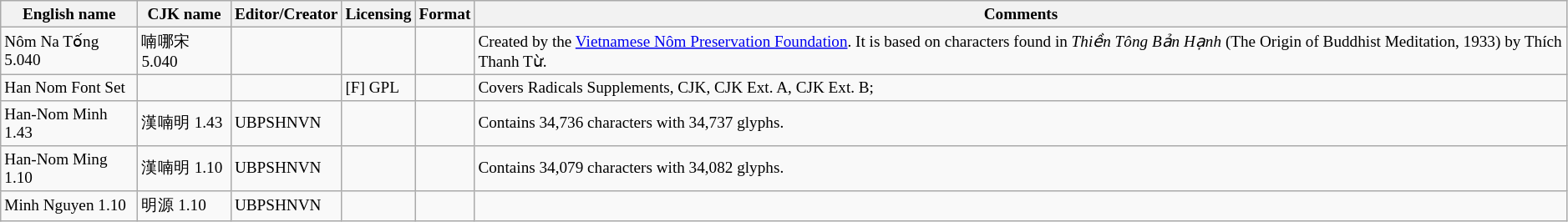<table class="wikitable sortable" style="font-size: 0.8em;">
<tr>
<th>English name</th>
<th>CJK name</th>
<th>Editor/Creator</th>
<th>Licensing</th>
<th>Format</th>
<th>Comments</th>
</tr>
<tr>
<td>Nôm Na Tống 5.040</td>
<td>喃哪宋 5.040</td>
<td></td>
<td></td>
<td></td>
<td>Created by the <a href='#'>Vietnamese Nôm Preservation Foundation</a>. It is based on characters found in <em>Thiền Tông Bản Hạnh</em> (The Origin of Buddhist Meditation, 1933) by Thích Thanh Từ.</td>
</tr>
<tr>
<td>Han Nom Font Set</td>
<td></td>
<td></td>
<td><span>[F]</span> GPL</td>
<td></td>
<td>Covers Radicals Supplements, CJK, CJK Ext. A, CJK Ext. B;</td>
</tr>
<tr>
<td>Han-Nom Minh 1.43</td>
<td>漢喃明 1.43</td>
<td>UBPSHNVN</td>
<td></td>
<td></td>
<td>Contains 34,736 characters with 34,737 glyphs.</td>
</tr>
<tr>
<td>Han-Nom Ming 1.10</td>
<td>漢喃明 1.10</td>
<td>UBPSHNVN</td>
<td></td>
<td></td>
<td>Contains 34,079 characters with 34,082 glyphs.</td>
</tr>
<tr>
<td>Minh Nguyen 1.10</td>
<td>明源 1.10</td>
<td>UBPSHNVN</td>
<td></td>
<td></td>
<td></td>
</tr>
</table>
